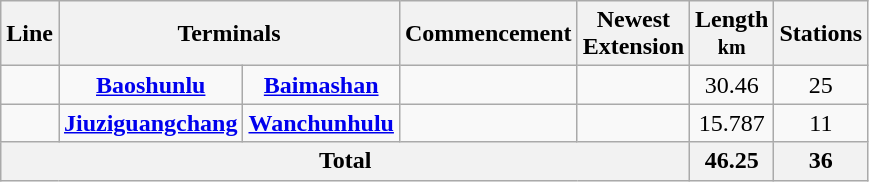<table class="wikitable sortable" style="cell-padding:1.5; text-align:center;">
<tr>
<th>Line</th>
<th class="unsortable" colspan="2">Terminals</th>
<th>Commencement</th>
<th>Newest<br>Extension</th>
<th>Length<br><small>km</small></th>
<th>Stations</th>
</tr>
<tr>
<td></td>
<td><strong><a href='#'>Baoshunlu</a></strong></td>
<td><strong><a href='#'>Baimashan</a></strong></td>
<td></td>
<td></td>
<td>30.46</td>
<td>25</td>
</tr>
<tr>
<td></td>
<td><strong><a href='#'>Jiuziguangchang</a></strong></td>
<td><strong><a href='#'>Wanchunhulu</a></strong></td>
<td></td>
<td></td>
<td>15.787</td>
<td>11</td>
</tr>
<tr class="sortbottom">
<th colspan="5">Total</th>
<th>46.25</th>
<th>36</th>
</tr>
</table>
